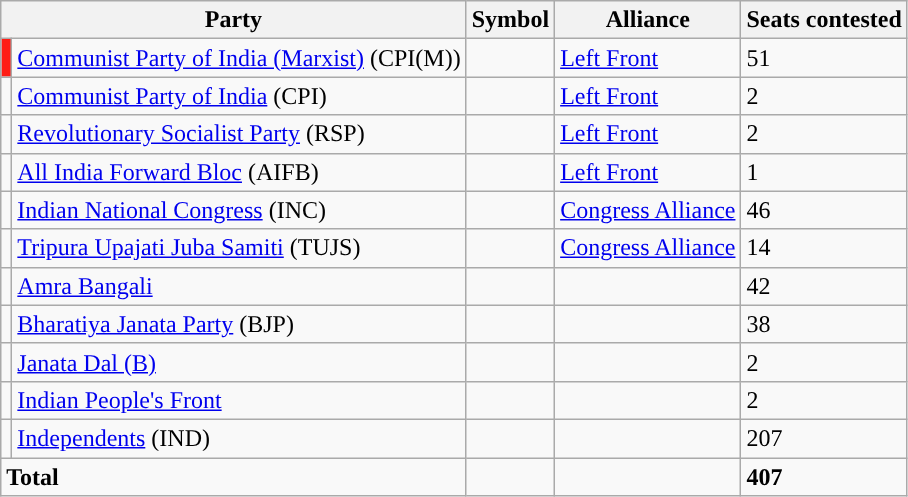<table class="wikitable">
<tr>
<th colspan="2">Party</th>
<th>Symbol</th>
<th>Alliance</th>
<th>Seats contested</th>
</tr>
<tr>
<td bgcolor=#FF1D15></td>
<td><a href='#'>Communist Party of India (Marxist)</a> (CPI(M))</td>
<td></td>
<td><a href='#'>Left Front</a></td>
<td>51</td>
</tr>
<tr>
<td></td>
<td><a href='#'>Communist Party of India</a> (CPI)</td>
<td></td>
<td><a href='#'>Left Front</a></td>
<td>2</td>
</tr>
<tr>
<td></td>
<td><a href='#'>Revolutionary Socialist Party</a> (RSP)</td>
<td></td>
<td><a href='#'>Left Front</a></td>
<td>2</td>
</tr>
<tr>
<td></td>
<td><a href='#'>All India Forward Bloc</a> (AIFB)</td>
<td></td>
<td><a href='#'>Left Front</a></td>
<td>1</td>
</tr>
<tr>
<td></td>
<td><a href='#'>Indian National Congress</a> (INC)</td>
<td></td>
<td><a href='#'>Congress Alliance</a></td>
<td>46</td>
</tr>
<tr>
<td></td>
<td><a href='#'>Tripura Upajati Juba Samiti</a> (TUJS)</td>
<td></td>
<td><a href='#'>Congress Alliance</a></td>
<td>14</td>
</tr>
<tr>
<td></td>
<td><a href='#'>Amra Bangali</a></td>
<td></td>
<td></td>
<td>42</td>
</tr>
<tr>
<td></td>
<td><a href='#'>Bharatiya Janata Party</a> (BJP)</td>
<td></td>
<td></td>
<td>38</td>
</tr>
<tr>
<td></td>
<td><a href='#'>Janata Dal (B)</a></td>
<td></td>
<td></td>
<td>2</td>
</tr>
<tr>
<td></td>
<td><a href='#'>Indian People's Front</a></td>
<td></td>
<td></td>
<td>2</td>
</tr>
<tr>
<td></td>
<td><a href='#'>Independents</a> (IND)</td>
<td></td>
<td></td>
<td>207</td>
</tr>
<tr>
<td colspan="2"><strong>Total</strong></td>
<td></td>
<td></td>
<td><strong>407</strong></td>
</tr>
</table>
